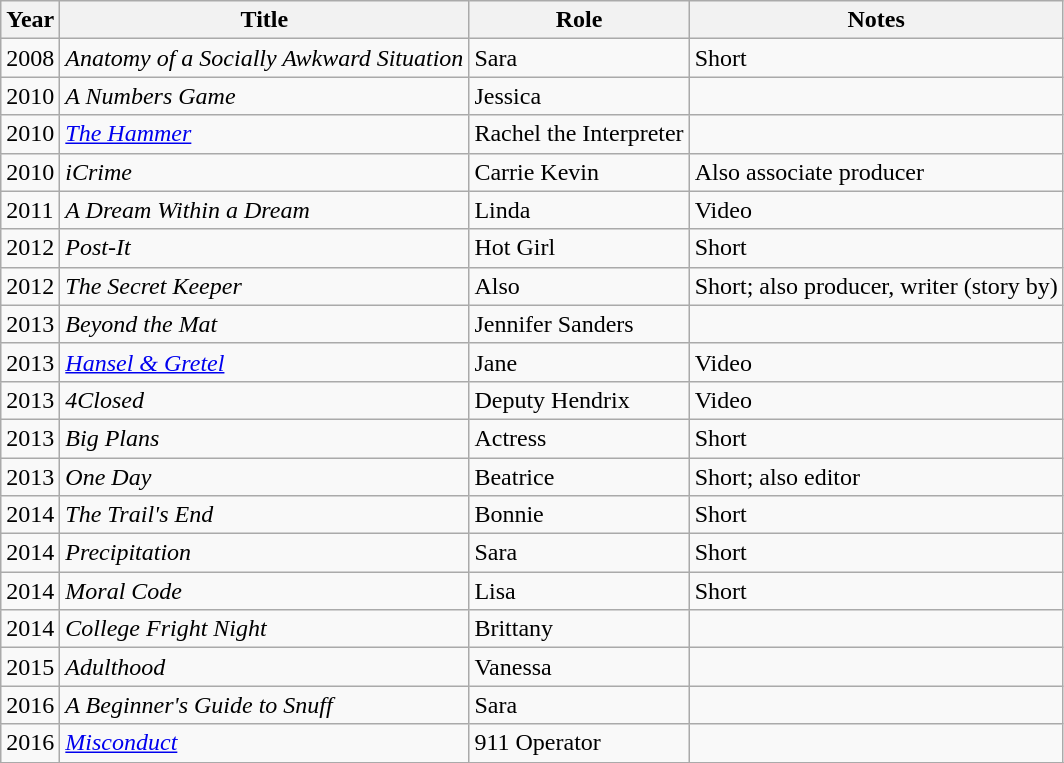<table class="wikitable sortable">
<tr>
<th>Year</th>
<th>Title</th>
<th>Role</th>
<th class="unsortable">Notes</th>
</tr>
<tr>
<td>2008</td>
<td><em>Anatomy of a Socially Awkward Situation</em></td>
<td>Sara</td>
<td>Short</td>
</tr>
<tr>
<td>2010</td>
<td><em>A Numbers Game</em></td>
<td>Jessica</td>
<td></td>
</tr>
<tr>
<td>2010</td>
<td><em><a href='#'>The Hammer</a></em></td>
<td>Rachel the Interpreter</td>
<td></td>
</tr>
<tr>
<td>2010</td>
<td><em>iCrime</em></td>
<td>Carrie Kevin</td>
<td>Also associate producer</td>
</tr>
<tr>
<td>2011</td>
<td><em>A Dream Within a Dream</em></td>
<td>Linda</td>
<td>Video</td>
</tr>
<tr>
<td>2012</td>
<td><em>Post-It</em></td>
<td>Hot Girl</td>
<td>Short</td>
</tr>
<tr>
<td>2012</td>
<td><em>The Secret Keeper</em></td>
<td>Also</td>
<td>Short; also producer, writer (story by)</td>
</tr>
<tr>
<td>2013</td>
<td><em>Beyond the Mat</em></td>
<td>Jennifer Sanders</td>
<td></td>
</tr>
<tr>
<td>2013</td>
<td><em><a href='#'>Hansel & Gretel</a></em></td>
<td>Jane</td>
<td>Video</td>
</tr>
<tr>
<td>2013</td>
<td><em>4Closed</em></td>
<td>Deputy Hendrix</td>
<td>Video</td>
</tr>
<tr>
<td>2013</td>
<td><em>Big Plans</em></td>
<td>Actress</td>
<td>Short</td>
</tr>
<tr>
<td>2013</td>
<td><em>One Day</em></td>
<td>Beatrice</td>
<td>Short; also editor</td>
</tr>
<tr>
<td>2014</td>
<td><em>The Trail's End</em></td>
<td>Bonnie</td>
<td>Short</td>
</tr>
<tr>
<td>2014</td>
<td><em>Precipitation</em></td>
<td>Sara</td>
<td>Short</td>
</tr>
<tr>
<td>2014</td>
<td><em>Moral Code</em></td>
<td>Lisa</td>
<td>Short</td>
</tr>
<tr>
<td>2014</td>
<td><em>College Fright Night</em></td>
<td>Brittany</td>
<td></td>
</tr>
<tr>
<td>2015</td>
<td><em>Adulthood</em></td>
<td>Vanessa</td>
<td></td>
</tr>
<tr>
<td>2016</td>
<td><em>A Beginner's Guide to Snuff</em></td>
<td>Sara</td>
<td></td>
</tr>
<tr>
<td>2016</td>
<td><em><a href='#'>Misconduct</a></em></td>
<td>911 Operator</td>
<td></td>
</tr>
<tr>
</tr>
</table>
